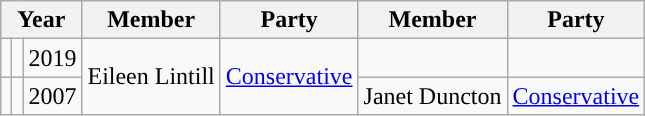<table class="wikitable">
<tr>
<th colspan="3">Year</th>
<th>Member</th>
<th>Party</th>
<th>Member</th>
<th>Party</th>
</tr>
<tr>
<td style="background-color: "></td>
<td></td>
<td>2019</td>
<td rowspan="2">Eileen Lintill</td>
<td rowspan="2"><a href='#'>Conservative</a></td>
<td></td>
<td></td>
</tr>
<tr>
<td style="background-color: "></td>
<td style="background-color: "></td>
<td>2007</td>
<td>Janet Duncton</td>
<td><a href='#'>Conservative</a></td>
</tr>
</table>
